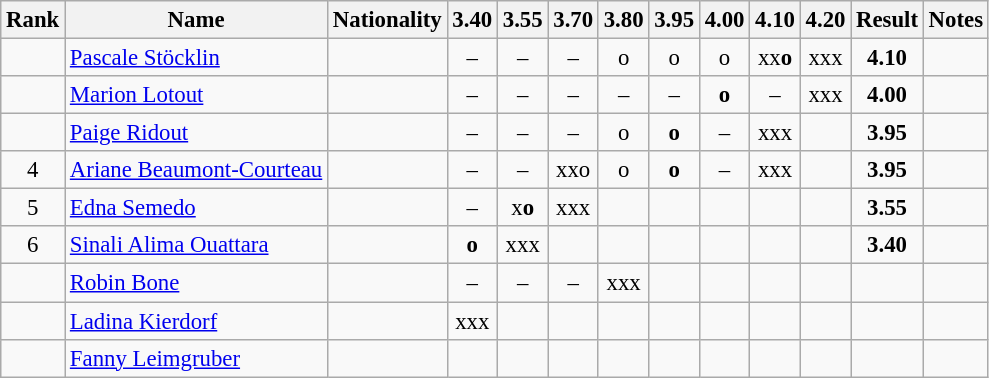<table class="wikitable sortable" style="text-align:center;font-size:95%">
<tr>
<th>Rank</th>
<th>Name</th>
<th>Nationality</th>
<th>3.40</th>
<th>3.55</th>
<th>3.70</th>
<th>3.80</th>
<th>3.95</th>
<th>4.00</th>
<th>4.10</th>
<th>4.20</th>
<th>Result</th>
<th>Notes</th>
</tr>
<tr>
<td></td>
<td align=left><a href='#'>Pascale Stöcklin</a></td>
<td align=left></td>
<td>–</td>
<td>–</td>
<td>–</td>
<td>o</td>
<td>o</td>
<td>o</td>
<td>xx<strong>o</strong></td>
<td>xxx</td>
<td><strong>4.10</strong></td>
<td></td>
</tr>
<tr>
<td></td>
<td align=left><a href='#'>Marion Lotout</a></td>
<td align=left></td>
<td>–</td>
<td>–</td>
<td>–</td>
<td>–</td>
<td>–</td>
<td><strong>o</strong></td>
<td>–</td>
<td>xxx</td>
<td><strong>4.00</strong></td>
<td></td>
</tr>
<tr>
<td></td>
<td align=left><a href='#'>Paige Ridout</a></td>
<td align=left></td>
<td>–</td>
<td>–</td>
<td>–</td>
<td>o</td>
<td><strong>o</strong></td>
<td>–</td>
<td>xxx</td>
<td></td>
<td><strong>3.95</strong></td>
<td></td>
</tr>
<tr>
<td>4</td>
<td align=left><a href='#'>Ariane Beaumont-Courteau</a></td>
<td align=left></td>
<td>–</td>
<td>–</td>
<td>xxo</td>
<td>o</td>
<td><strong>o</strong></td>
<td>–</td>
<td>xxx</td>
<td></td>
<td><strong>3.95</strong></td>
<td></td>
</tr>
<tr>
<td>5</td>
<td align=left><a href='#'>Edna Semedo</a></td>
<td align=left></td>
<td>–</td>
<td>x<strong>o</strong></td>
<td>xxx</td>
<td></td>
<td></td>
<td></td>
<td></td>
<td></td>
<td><strong>3.55</strong></td>
<td></td>
</tr>
<tr>
<td>6</td>
<td align=left><a href='#'>Sinali Alima Ouattara</a></td>
<td align=left></td>
<td><strong>o</strong></td>
<td>xxx</td>
<td></td>
<td></td>
<td></td>
<td></td>
<td></td>
<td></td>
<td><strong>3.40</strong></td>
<td></td>
</tr>
<tr>
<td></td>
<td align=left><a href='#'>Robin Bone</a></td>
<td align=left></td>
<td>–</td>
<td>–</td>
<td>–</td>
<td>xxx</td>
<td></td>
<td></td>
<td></td>
<td></td>
<td><strong></strong></td>
<td></td>
</tr>
<tr>
<td></td>
<td align=left><a href='#'>Ladina Kierdorf</a></td>
<td align=left></td>
<td>xxx</td>
<td></td>
<td></td>
<td></td>
<td></td>
<td></td>
<td></td>
<td></td>
<td><strong></strong></td>
<td></td>
</tr>
<tr>
<td></td>
<td align=left><a href='#'>Fanny Leimgruber</a></td>
<td align=left></td>
<td></td>
<td></td>
<td></td>
<td></td>
<td></td>
<td></td>
<td></td>
<td></td>
<td><strong></strong></td>
<td></td>
</tr>
</table>
